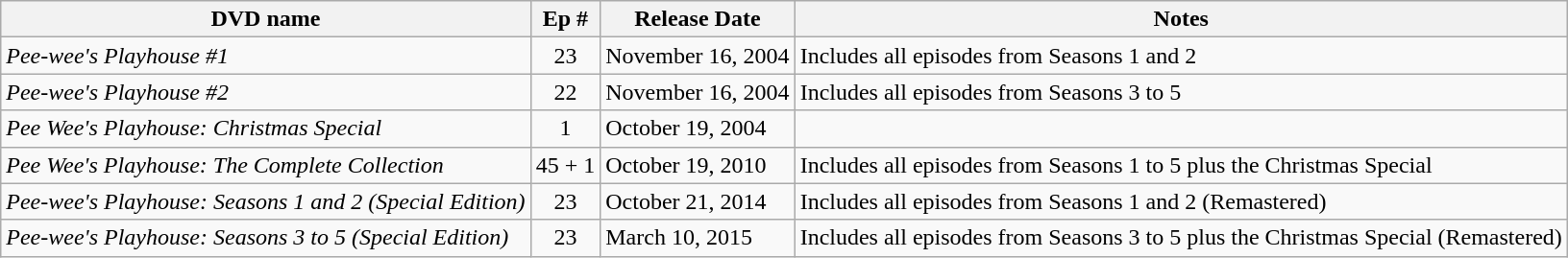<table class="wikitable">
<tr>
<th>DVD name</th>
<th>Ep #</th>
<th>Release Date</th>
<th>Notes</th>
</tr>
<tr>
<td><em>Pee-wee's Playhouse #1</em></td>
<td align="center">23</td>
<td>November 16, 2004</td>
<td>Includes all episodes from Seasons 1 and 2</td>
</tr>
<tr>
<td><em>Pee-wee's Playhouse #2</em></td>
<td align="center">22</td>
<td>November 16, 2004</td>
<td>Includes all episodes from Seasons 3 to 5</td>
</tr>
<tr>
<td><em>Pee Wee's Playhouse: Christmas Special</em></td>
<td align="center">1</td>
<td>October 19, 2004</td>
</tr>
<tr>
<td><em>Pee Wee's Playhouse: The Complete Collection</em></td>
<td align="center">45 + 1</td>
<td>October 19, 2010</td>
<td>Includes all episodes from Seasons 1 to 5 plus the Christmas Special</td>
</tr>
<tr>
<td><em>Pee-wee's Playhouse: Seasons 1 and 2 (Special Edition)</em></td>
<td align="center">23</td>
<td>October 21, 2014</td>
<td>Includes all episodes from Seasons 1 and 2 (Remastered)</td>
</tr>
<tr>
<td><em>Pee-wee's Playhouse: Seasons 3 to 5 (Special Edition)</em></td>
<td align="center">23</td>
<td>March 10, 2015</td>
<td>Includes all episodes from Seasons 3 to 5 plus the Christmas Special (Remastered)</td>
</tr>
</table>
